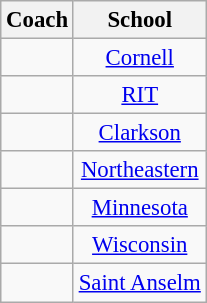<table class="wikitable sortable" style="font-size: 95%;text-align: center;">
<tr>
<th>Coach</th>
<th>School</th>
</tr>
<tr>
<td><strong></strong></td>
<td><a href='#'>Cornell</a></td>
</tr>
<tr>
<td></td>
<td><a href='#'>RIT</a></td>
</tr>
<tr>
<td></td>
<td><a href='#'>Clarkson</a></td>
</tr>
<tr>
<td></td>
<td><a href='#'>Northeastern</a></td>
</tr>
<tr>
<td></td>
<td><a href='#'>Minnesota</a></td>
</tr>
<tr>
<td></td>
<td><a href='#'>Wisconsin</a></td>
</tr>
<tr>
<td></td>
<td><a href='#'>Saint Anselm</a></td>
</tr>
</table>
